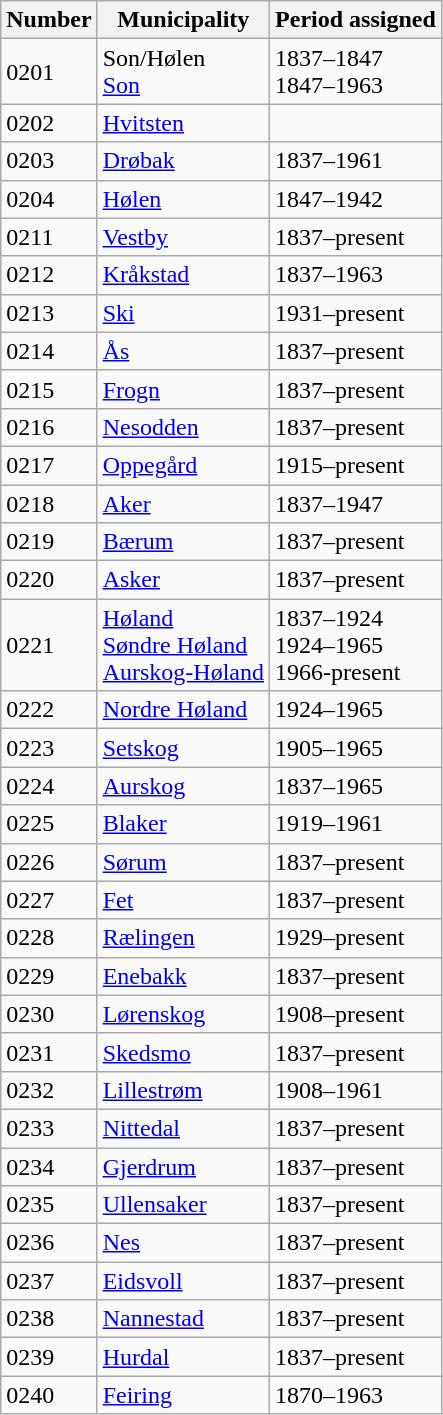<table class="wikitable">
<tr>
<th>Number</th>
<th>Municipality</th>
<th>Period assigned</th>
</tr>
<tr>
<td>0201</td>
<td>Son/Hølen<br><a href='#'>Son</a></td>
<td>1837–1847<br>1847–1963</td>
</tr>
<tr>
<td>0202</td>
<td><a href='#'>Hvitsten</a></td>
<td> </td>
</tr>
<tr>
<td>0203</td>
<td><a href='#'>Drøbak</a></td>
<td>1837–1961</td>
</tr>
<tr>
<td>0204</td>
<td><a href='#'>Hølen</a></td>
<td>1847–1942</td>
</tr>
<tr>
<td>0211</td>
<td><a href='#'>Vestby</a></td>
<td>1837–present</td>
</tr>
<tr>
<td>0212</td>
<td><a href='#'>Kråkstad</a></td>
<td>1837–1963</td>
</tr>
<tr>
<td>0213</td>
<td><a href='#'>Ski</a></td>
<td>1931–present</td>
</tr>
<tr>
<td>0214</td>
<td><a href='#'>Ås</a></td>
<td>1837–present</td>
</tr>
<tr>
<td>0215</td>
<td><a href='#'>Frogn</a></td>
<td>1837–present</td>
</tr>
<tr>
<td>0216</td>
<td><a href='#'>Nesodden</a></td>
<td>1837–present</td>
</tr>
<tr>
<td>0217</td>
<td><a href='#'>Oppegård</a></td>
<td>1915–present</td>
</tr>
<tr>
<td>0218</td>
<td><a href='#'>Aker</a></td>
<td>1837–1947</td>
</tr>
<tr>
<td>0219</td>
<td><a href='#'>Bærum</a></td>
<td>1837–present</td>
</tr>
<tr>
<td>0220</td>
<td><a href='#'>Asker</a></td>
<td>1837–present</td>
</tr>
<tr>
<td>0221</td>
<td><a href='#'>Høland</a><br><a href='#'>Søndre Høland</a><br><a href='#'>Aurskog-Høland</a></td>
<td>1837–1924<br>1924–1965<br>1966-present</td>
</tr>
<tr>
<td>0222</td>
<td><a href='#'>Nordre Høland</a></td>
<td>1924–1965</td>
</tr>
<tr>
<td>0223</td>
<td><a href='#'>Setskog</a></td>
<td>1905–1965</td>
</tr>
<tr>
<td>0224</td>
<td><a href='#'>Aurskog</a></td>
<td>1837–1965</td>
</tr>
<tr>
<td>0225</td>
<td><a href='#'>Blaker</a></td>
<td>1919–1961</td>
</tr>
<tr>
<td>0226</td>
<td><a href='#'>Sørum</a></td>
<td>1837–present</td>
</tr>
<tr>
<td>0227</td>
<td><a href='#'>Fet</a></td>
<td>1837–present</td>
</tr>
<tr>
<td>0228</td>
<td><a href='#'>Rælingen</a></td>
<td>1929–present</td>
</tr>
<tr>
<td>0229</td>
<td><a href='#'>Enebakk</a></td>
<td>1837–present</td>
</tr>
<tr>
<td>0230</td>
<td><a href='#'>Lørenskog</a></td>
<td>1908–present</td>
</tr>
<tr>
<td>0231</td>
<td><a href='#'>Skedsmo</a></td>
<td>1837–present</td>
</tr>
<tr>
<td>0232</td>
<td><a href='#'>Lillestrøm</a></td>
<td>1908–1961</td>
</tr>
<tr>
<td>0233</td>
<td><a href='#'>Nittedal</a></td>
<td>1837–present</td>
</tr>
<tr>
<td>0234</td>
<td><a href='#'>Gjerdrum</a></td>
<td>1837–present</td>
</tr>
<tr>
<td>0235</td>
<td><a href='#'>Ullensaker</a></td>
<td>1837–present</td>
</tr>
<tr>
<td>0236</td>
<td><a href='#'>Nes</a></td>
<td>1837–present</td>
</tr>
<tr>
<td>0237</td>
<td><a href='#'>Eidsvoll</a></td>
<td>1837–present</td>
</tr>
<tr>
<td>0238</td>
<td><a href='#'>Nannestad</a></td>
<td>1837–present</td>
</tr>
<tr>
<td>0239</td>
<td><a href='#'>Hurdal</a></td>
<td>1837–present</td>
</tr>
<tr>
<td>0240</td>
<td><a href='#'>Feiring</a></td>
<td>1870–1963</td>
</tr>
</table>
